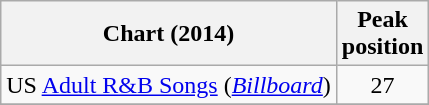<table class="wikitable plainrowheaders sortable" style="text-align:center;">
<tr>
<th scope="col">Chart (2014)</th>
<th scope="col">Peak<br>position</th>
</tr>
<tr>
<td scope="row">US <a href='#'>Adult R&B Songs</a> (<em><a href='#'>Billboard</a></em>)</td>
<td style="text-align:center;">27</td>
</tr>
<tr>
</tr>
</table>
